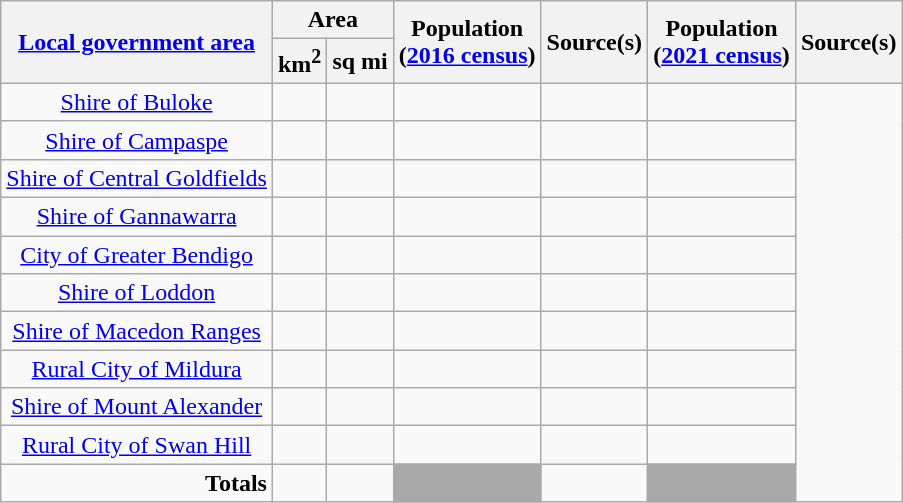<table class="wikitable sortable plainrowheaders" style="text-align:center;">
<tr>
<th scope="col" rowspan="2"><a href='#'>Local government area</a></th>
<th scope="col" colspan="2">Area</th>
<th scope="col" rowspan="2">Population<br>(<a href='#'>2016 census</a>)</th>
<th scope="col" rowspan="2">Source(s)</th>
<th scope="col" rowspan="2">Population<br>(<a href='#'>2021 census</a>)</th>
<th scope="col" rowspan="2">Source(s)</th>
</tr>
<tr>
<th scope="col">km<sup>2</sup></th>
<th scope="col">sq mi</th>
</tr>
<tr>
<td scope="row"><a href='#'>Shire of Buloke</a></td>
<td></td>
<td align="right"></td>
<td></td>
<td align="right"></td>
<td></td>
</tr>
<tr>
<td scope="row"><a href='#'>Shire of Campaspe</a></td>
<td></td>
<td align="right"></td>
<td></td>
<td align="right"></td>
<td></td>
</tr>
<tr>
<td scope="row"><a href='#'>Shire of Central Goldfields</a></td>
<td></td>
<td align="right"></td>
<td></td>
<td align="right"></td>
<td></td>
</tr>
<tr>
<td scope="row"><a href='#'>Shire of Gannawarra</a></td>
<td></td>
<td align="right"></td>
<td></td>
<td align="right"></td>
<td></td>
</tr>
<tr>
<td scope="row"><a href='#'>City of Greater Bendigo</a></td>
<td></td>
<td align="right"></td>
<td></td>
<td align="right"></td>
<td></td>
</tr>
<tr>
<td scope="row"><a href='#'>Shire of Loddon</a></td>
<td></td>
<td align="right"></td>
<td></td>
<td align="right"></td>
<td></td>
</tr>
<tr>
<td scope="row"><a href='#'>Shire of Macedon Ranges</a></td>
<td></td>
<td align="right"></td>
<td></td>
<td align="right"></td>
<td></td>
</tr>
<tr>
<td scope="row"><a href='#'>Rural City of Mildura</a></td>
<td></td>
<td align="right"></td>
<td></td>
<td align="right"></td>
<td></td>
</tr>
<tr>
<td scope="row"><a href='#'>Shire of Mount Alexander</a></td>
<td></td>
<td align="right"></td>
<td></td>
<td align="right"></td>
<td></td>
</tr>
<tr>
<td scope="row"><a href='#'>Rural City of Swan Hill</a></td>
<td></td>
<td align="right"></td>
<td></td>
<td align="right"></td>
<td></td>
</tr>
<tr>
<td scope="row" align="right"><strong>Totals</strong></td>
<td></td>
<td align="right"><strong></strong></td>
<td style="background:darkgrey;"></td>
<td align="right"><strong></strong></td>
<td style="background:darkgrey;"></td>
</tr>
</table>
